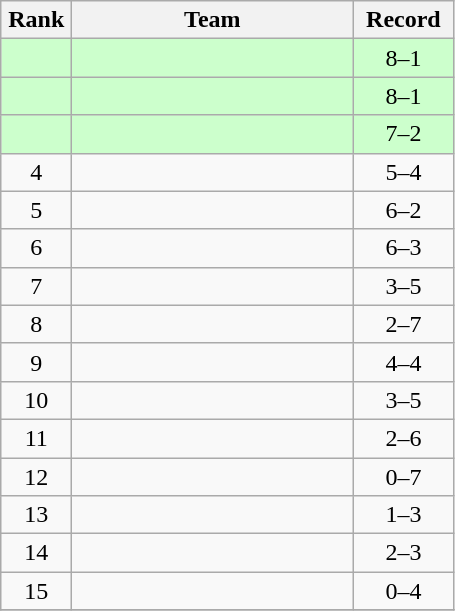<table class="wikitable" style="text-align: center;">
<tr>
<th width=40>Rank</th>
<th width=180>Team</th>
<th width=60>Record</th>
</tr>
<tr bgcolor=" #ccffcc">
<td></td>
<td align="left"></td>
<td>8–1</td>
</tr>
<tr bgcolor= "#ccffcc">
<td></td>
<td align="left"></td>
<td>8–1</td>
</tr>
<tr bgcolor="#ccffcc">
<td></td>
<td align="left"></td>
<td>7–2</td>
</tr>
<tr>
<td>4</td>
<td align="left"></td>
<td>5–4</td>
</tr>
<tr>
<td>5</td>
<td align="left"></td>
<td>6–2</td>
</tr>
<tr>
<td>6</td>
<td align="left"></td>
<td>6–3</td>
</tr>
<tr>
<td>7</td>
<td align="left"></td>
<td>3–5</td>
</tr>
<tr>
<td>8</td>
<td align="left"></td>
<td>2–7</td>
</tr>
<tr>
<td>9</td>
<td align="left"></td>
<td>4–4</td>
</tr>
<tr>
<td>10</td>
<td align="left"></td>
<td>3–5</td>
</tr>
<tr>
<td>11</td>
<td align="left"></td>
<td>2–6</td>
</tr>
<tr>
<td>12</td>
<td align="left"></td>
<td>0–7</td>
</tr>
<tr>
<td>13</td>
<td align="left"></td>
<td>1–3</td>
</tr>
<tr>
<td>14</td>
<td align="left"></td>
<td>2–3</td>
</tr>
<tr>
<td>15</td>
<td align="left"></td>
<td>0–4</td>
</tr>
<tr>
</tr>
</table>
